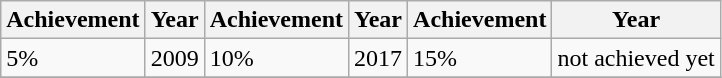<table class=wikitable>
<tr>
<th>Achievement</th>
<th>Year</th>
<th>Achievement</th>
<th>Year</th>
<th>Achievement</th>
<th>Year</th>
</tr>
<tr>
<td>5%</td>
<td>2009</td>
<td>10%</td>
<td>2017</td>
<td>15%</td>
<td>not achieved yet</td>
</tr>
<tr>
</tr>
</table>
